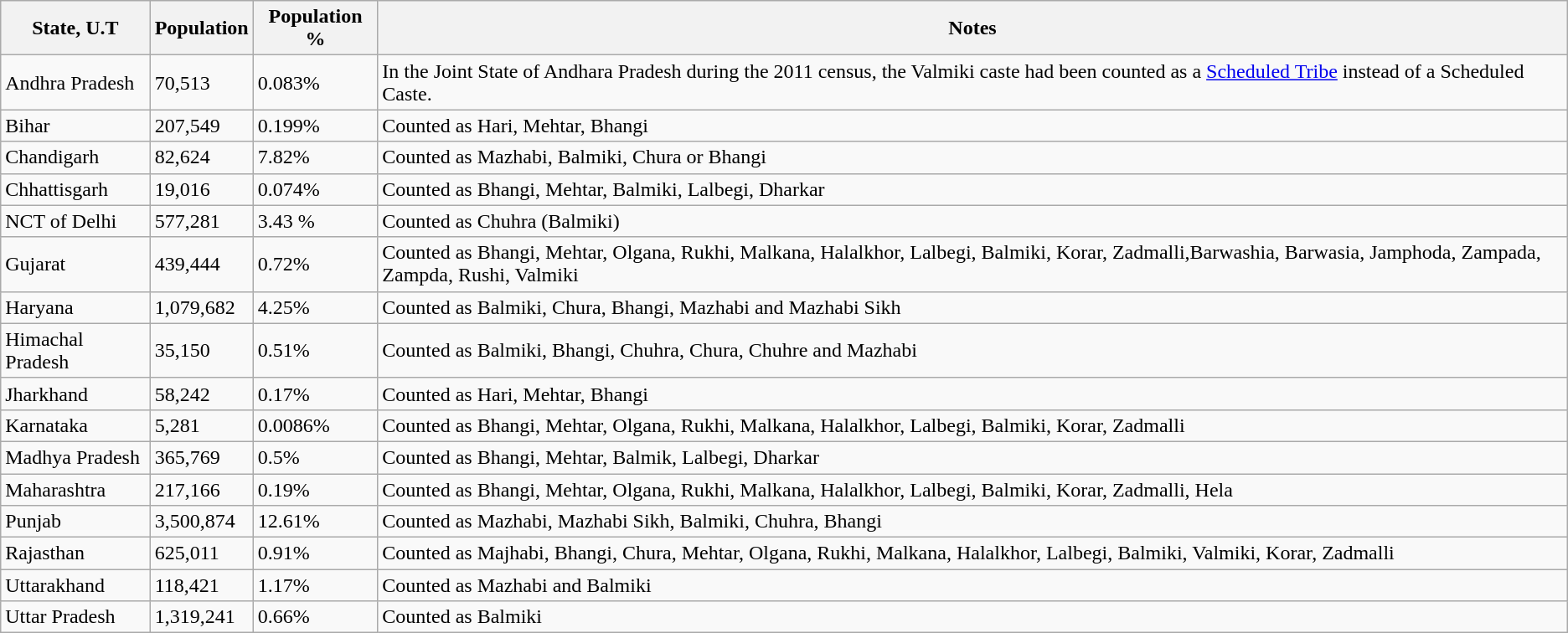<table class="wikitable sortable">
<tr>
<th>State, U.T</th>
<th>Population</th>
<th>Population %</th>
<th>Notes</th>
</tr>
<tr>
<td>Andhra Pradesh</td>
<td>70,513</td>
<td>0.083%</td>
<td>In the Joint State of Andhara Pradesh during the 2011 census, the Valmiki caste had been counted as a <a href='#'>Scheduled Tribe</a> instead of a Scheduled Caste. </td>
</tr>
<tr>
<td>Bihar</td>
<td>207,549</td>
<td>0.199%</td>
<td>Counted as Hari, Mehtar, Bhangi</td>
</tr>
<tr>
<td>Chandigarh</td>
<td>82,624</td>
<td>7.82%</td>
<td>Counted as Mazhabi, Balmiki, Chura or Bhangi</td>
</tr>
<tr>
<td>Chhattisgarh</td>
<td>19,016</td>
<td>0.074%</td>
<td>Counted as Bhangi, Mehtar, Balmiki, Lalbegi,  Dharkar</td>
</tr>
<tr>
<td>NCT of Delhi</td>
<td>577,281</td>
<td>3.43 %</td>
<td>Counted as Chuhra (Balmiki)</td>
</tr>
<tr>
<td>Gujarat</td>
<td>439,444</td>
<td>0.72%</td>
<td>Counted as Bhangi, Mehtar, Olgana, Rukhi,  Malkana,  Halalkhor,  Lalbegi,  Balmiki,  Korar,  Zadmalli,Barwashia, Barwasia, Jamphoda, Zampada, Zampda, Rushi, Valmiki</td>
</tr>
<tr>
<td>Haryana</td>
<td>1,079,682</td>
<td>4.25%</td>
<td>Counted as Balmiki, Chura, Bhangi, Mazhabi and Mazhabi Sikh</td>
</tr>
<tr>
<td>Himachal Pradesh</td>
<td>35,150</td>
<td>0.51%</td>
<td>Counted as Balmiki,  Bhangi,  Chuhra, Chura,  Chuhre and Mazhabi</td>
</tr>
<tr>
<td>Jharkhand</td>
<td>58,242</td>
<td>0.17%</td>
<td>Counted as Hari, Mehtar, Bhangi</td>
</tr>
<tr>
<td>Karnataka</td>
<td>5,281</td>
<td>0.0086%</td>
<td>Counted as Bhangi, Mehtar, Olgana, Rukhi,  Malkana,  Halalkhor,  Lalbegi,  Balmiki, Korar,  Zadmalli</td>
</tr>
<tr>
<td>Madhya Pradesh</td>
<td>365,769</td>
<td>0.5%</td>
<td>Counted as Bhangi, Mehtar, Balmik, Lalbegi,  Dharkar</td>
</tr>
<tr>
<td>Maharashtra</td>
<td>217,166</td>
<td>0.19%</td>
<td>Counted as Bhangi, Mehtar, Olgana, Rukhi,  Malkana,  Halalkhor,  Lalbegi,  Balmiki,  Korar,  Zadmalli, Hela</td>
</tr>
<tr>
<td>Punjab</td>
<td>3,500,874</td>
<td>12.61%</td>
<td>Counted as Mazhabi, Mazhabi Sikh, Balmiki, Chuhra, Bhangi</td>
</tr>
<tr>
<td>Rajasthan</td>
<td>625,011</td>
<td>0.91%</td>
<td>Counted as Majhabi, Bhangi, Chura, Mehtar, Olgana,  Rukhi,  Malkana,  Halalkhor,  Lalbegi,  Balmiki,  Valmiki,  Korar,  Zadmalli</td>
</tr>
<tr>
<td>Uttarakhand</td>
<td>118,421</td>
<td>1.17%</td>
<td>Counted as Mazhabi and Balmiki</td>
</tr>
<tr>
<td>Uttar Pradesh</td>
<td>1,319,241</td>
<td>0.66%</td>
<td>Counted as Balmiki</td>
</tr>
</table>
